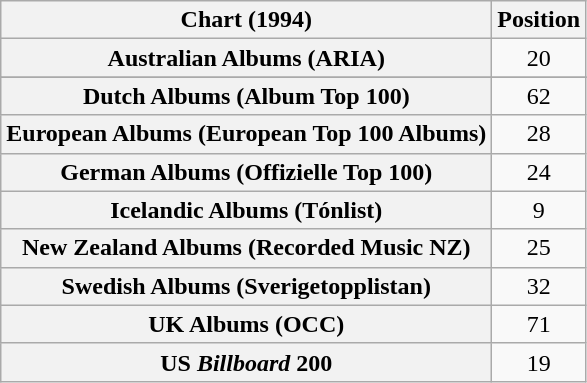<table class="wikitable plainrowheaders sortable">
<tr>
<th>Chart (1994)</th>
<th>Position</th>
</tr>
<tr>
<th scope="row">Australian Albums (ARIA)</th>
<td style="text-align:center;">20</td>
</tr>
<tr>
</tr>
<tr>
<th scope="row">Dutch Albums (Album Top 100)</th>
<td style="text-align:center;">62</td>
</tr>
<tr>
<th scope="row">European Albums (European Top 100 Albums)</th>
<td style="text-align:center;">28</td>
</tr>
<tr>
<th scope="row">German Albums (Offizielle Top 100)</th>
<td style="text-align:center;">24</td>
</tr>
<tr>
<th scope="row">Icelandic Albums (Tónlist)</th>
<td style="text-align:center;">9</td>
</tr>
<tr>
<th scope="row">New Zealand Albums (Recorded Music NZ)</th>
<td style="text-align:center;">25</td>
</tr>
<tr>
<th scope="row">Swedish Albums (Sverigetopplistan)</th>
<td style="text-align:center;">32</td>
</tr>
<tr>
<th scope="row">UK Albums (OCC)</th>
<td style="text-align:center;">71</td>
</tr>
<tr>
<th scope="row">US <em>Billboard</em> 200</th>
<td style="text-align:center;">19</td>
</tr>
</table>
